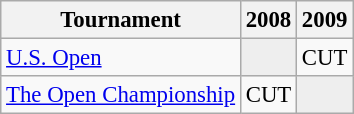<table class="wikitable" style="font-size:95%;text-align:center;">
<tr>
<th>Tournament</th>
<th>2008</th>
<th>2009</th>
</tr>
<tr>
<td align=left><a href='#'>U.S. Open</a></td>
<td style="background:#eeeeee;"></td>
<td>CUT</td>
</tr>
<tr>
<td align=left><a href='#'>The Open Championship</a></td>
<td>CUT</td>
<td style="background:#eeeeee;"></td>
</tr>
</table>
